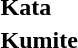<table>
<tr>
<td><strong>Kata</strong></td>
<td></td>
<td></td>
<td></td>
</tr>
<tr>
<td><strong>Kumite</strong></td>
<td></td>
<td></td>
<td> <br></td>
</tr>
</table>
